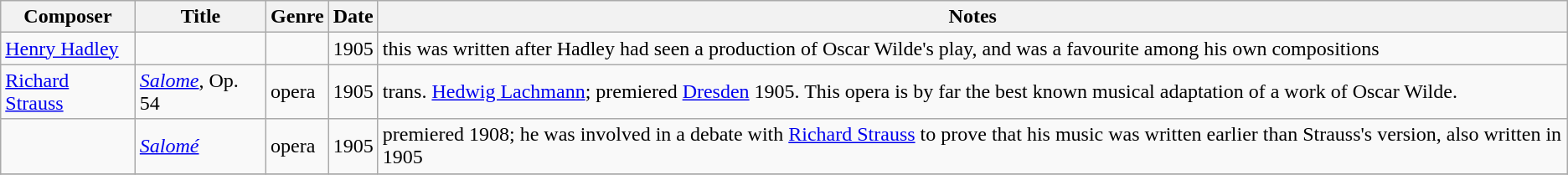<table class="wikitable sortable" style="text-align: left">
<tr>
<th>Composer</th>
<th>Title</th>
<th>Genre</th>
<th>Date</th>
<th>Notes</th>
</tr>
<tr>
<td><a href='#'>Henry Hadley</a></td>
<td></td>
<td></td>
<td>1905</td>
<td>this was written after Hadley had seen a production of Oscar Wilde's play, and was a favourite among his own compositions</td>
</tr>
<tr>
<td><a href='#'>Richard Strauss</a></td>
<td><em><a href='#'>Salome</a></em>, Op. 54</td>
<td>opera</td>
<td>1905</td>
<td>trans. <a href='#'>Hedwig Lachmann</a>; premiered <a href='#'>Dresden</a> 1905.  This opera is by far the best known musical adaptation of a work of Oscar Wilde.</td>
</tr>
<tr>
<td></td>
<td><em><a href='#'>Salomé</a></em></td>
<td>opera</td>
<td>1905</td>
<td>premiered 1908; he was involved in a debate with <a href='#'>Richard Strauss</a> to prove that his music was written earlier than Strauss's version, also written in 1905</td>
</tr>
<tr>
</tr>
</table>
